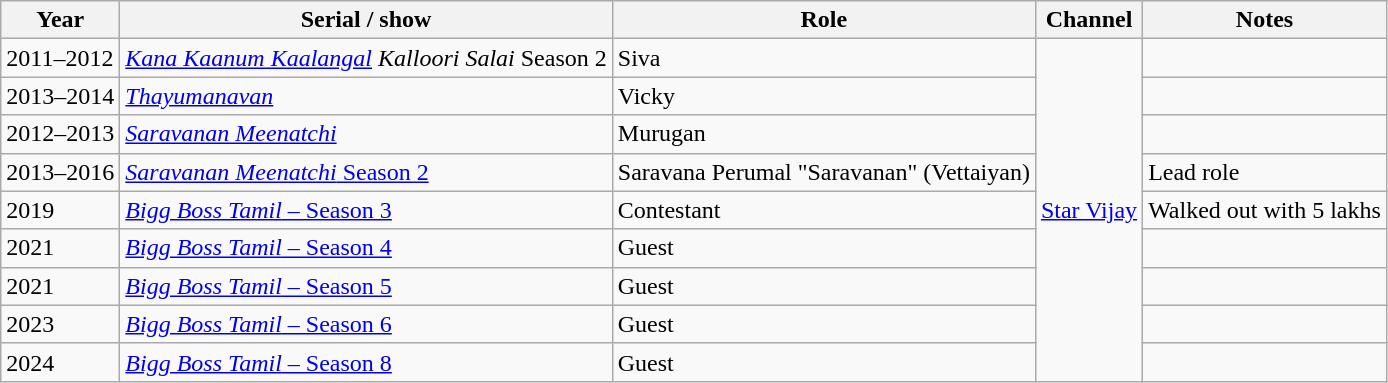<table class="wikitable sortable">
<tr>
<th>Year</th>
<th>Serial / show</th>
<th>Role</th>
<th>Channel</th>
<th>Notes</th>
</tr>
<tr>
<td>2011–2012</td>
<td><em><a href='#'>Kana Kaanum Kaalangal</a> Kalloori Salai</em> Season 2</td>
<td Shiva>Siva</td>
<td rowspan= "9"><a href='#'>Star Vijay</a></td>
<td></td>
</tr>
<tr>
<td>2013–2014</td>
<td><em><a href='#'>Thayumanavan</a></em></td>
<td>Vicky</td>
<td></td>
</tr>
<tr>
<td>2012–2013</td>
<td><em><a href='#'>Saravanan Meenatchi</a></em></td>
<td>Murugan</td>
<td></td>
</tr>
<tr>
<td>2013–2016</td>
<td><a href='#'><em>Saravanan Meenatchi</em> Season 2</a></td>
<td>Saravana Perumal "Saravanan" (Vettaiyan)</td>
<td>Lead role</td>
</tr>
<tr>
<td>2019</td>
<td><a href='#'><em>Bigg Boss Tamil</em> – Season 3</a></td>
<td>Contestant</td>
<td>Walked out with 5 lakhs</td>
</tr>
<tr>
<td>2021</td>
<td><a href='#'><em>Bigg Boss Tamil</em> – Season 4</a></td>
<td>Guest</td>
<td></td>
</tr>
<tr>
<td>2021</td>
<td><a href='#'><em>Bigg Boss Tamil</em> – Season 5</a></td>
<td>Guest</td>
<td></td>
</tr>
<tr>
<td>2023</td>
<td><a href='#'><em>Bigg Boss Tamil</em> – Season 6</a></td>
<td>Guest</td>
<td></td>
</tr>
<tr>
<td>2024</td>
<td><a href='#'><em>Bigg Boss Tamil</em> – Season 8</a></td>
<td>Guest</td>
<td></td>
</tr>
</table>
